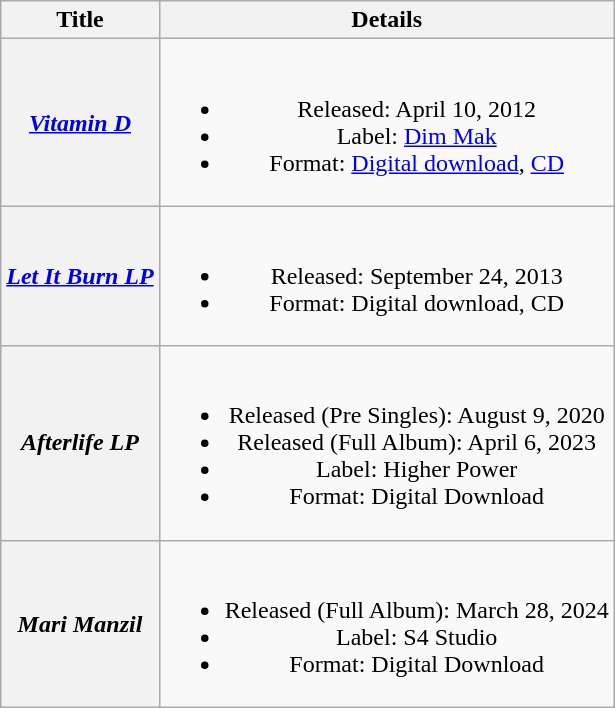<table class="wikitable plainrowheaders" style="text-align:center;">
<tr>
<th scope="col">Title</th>
<th scope="col">Details</th>
</tr>
<tr>
<th scope="row"><em><a href='#'>Vitamin D</a></em></th>
<td><br><ul><li>Released: April 10, 2012</li><li>Label: <a href='#'>Dim Mak</a></li><li>Format: <a href='#'>Digital download</a>, <a href='#'>CD</a></li></ul></td>
</tr>
<tr>
<th scope="row"><em><a href='#'>Let It Burn LP</a></em></th>
<td><br><ul><li>Released: September 24, 2013</li><li>Format: Digital download, CD</li></ul></td>
</tr>
<tr>
<th><em>Afterlife LP</em></th>
<td><br><ul><li>Released (Pre Singles): August 9, 2020</li><li>Released (Full Album): April 6, 2023</li><li>Label: Higher Power</li><li>Format: Digital Download</li></ul></td>
</tr>
<tr>
<th><em>Mari Manzil</em></th>
<td><br><ul><li>Released (Full Album): March 28, 2024</li><li>Label: S4 Studio</li><li>Format: Digital Download</li></ul></td>
</tr>
</table>
